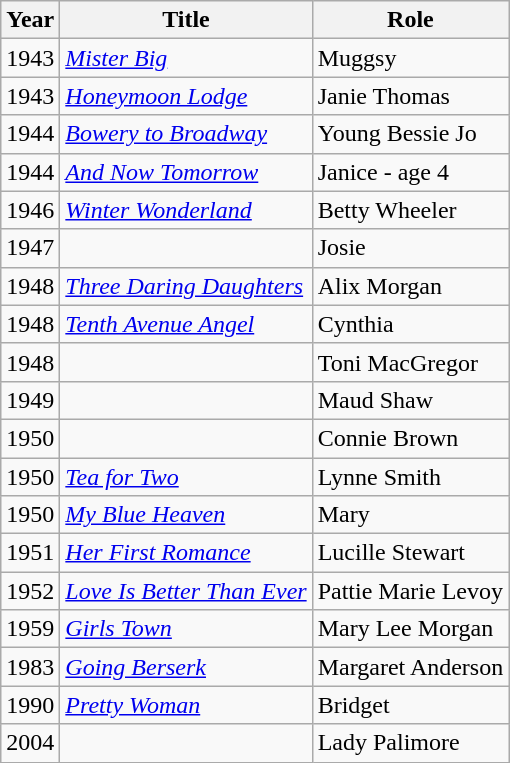<table class="wikitable sortable">
<tr>
<th>Year</th>
<th>Title</th>
<th>Role</th>
</tr>
<tr>
<td>1943</td>
<td><em><a href='#'>Mister Big</a></em></td>
<td>Muggsy</td>
</tr>
<tr>
<td>1943</td>
<td><em><a href='#'>Honeymoon Lodge</a></em></td>
<td>Janie Thomas</td>
</tr>
<tr>
<td>1944</td>
<td><em><a href='#'>Bowery to Broadway</a></em></td>
<td>Young Bessie Jo</td>
</tr>
<tr>
<td>1944</td>
<td><em><a href='#'>And Now Tomorrow</a></em></td>
<td>Janice - age 4</td>
</tr>
<tr>
<td>1946</td>
<td><em><a href='#'>Winter Wonderland</a></em></td>
<td>Betty Wheeler</td>
</tr>
<tr>
<td>1947</td>
<td><em></em></td>
<td>Josie</td>
</tr>
<tr>
<td>1948</td>
<td><em><a href='#'>Three Daring Daughters</a></em></td>
<td>Alix Morgan</td>
</tr>
<tr>
<td>1948</td>
<td><em><a href='#'>Tenth Avenue Angel</a></em></td>
<td>Cynthia</td>
</tr>
<tr>
<td>1948</td>
<td><em></em></td>
<td>Toni MacGregor</td>
</tr>
<tr>
<td>1949</td>
<td><em></em></td>
<td>Maud Shaw</td>
</tr>
<tr>
<td>1950</td>
<td><em></em></td>
<td>Connie Brown</td>
</tr>
<tr>
<td>1950</td>
<td><em><a href='#'>Tea for Two</a></em></td>
<td>Lynne Smith</td>
</tr>
<tr>
<td>1950</td>
<td><em><a href='#'>My Blue Heaven</a></em></td>
<td>Mary</td>
</tr>
<tr>
<td>1951</td>
<td><em><a href='#'>Her First Romance</a></em></td>
<td>Lucille Stewart</td>
</tr>
<tr>
<td>1952</td>
<td><em><a href='#'>Love Is Better Than Ever</a></em></td>
<td>Pattie Marie Levoy</td>
</tr>
<tr>
<td>1959</td>
<td><em><a href='#'>Girls Town</a></em></td>
<td>Mary Lee Morgan</td>
</tr>
<tr>
<td>1983</td>
<td><em><a href='#'>Going Berserk</a></em></td>
<td>Margaret Anderson</td>
</tr>
<tr>
<td>1990</td>
<td><em><a href='#'>Pretty Woman</a></em></td>
<td>Bridget</td>
</tr>
<tr>
<td>2004</td>
<td><em></em></td>
<td>Lady Palimore</td>
</tr>
</table>
